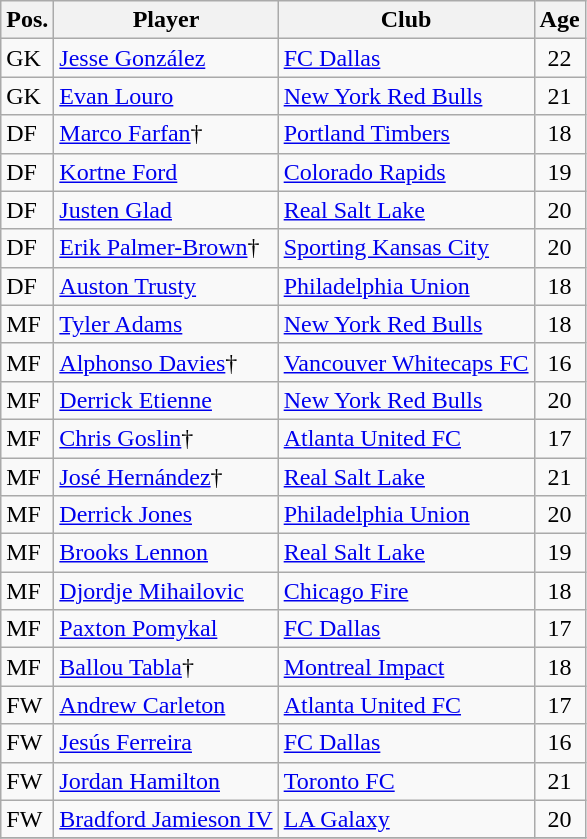<table class="wikitable">
<tr>
<th>Pos.</th>
<th>Player</th>
<th>Club</th>
<th>Age</th>
</tr>
<tr>
<td>GK</td>
<td> <a href='#'>Jesse González</a></td>
<td><a href='#'>FC Dallas</a></td>
<td style="text-align:center;">22</td>
</tr>
<tr>
<td>GK</td>
<td> <a href='#'>Evan Louro</a></td>
<td><a href='#'>New York Red Bulls</a></td>
<td style="text-align:center;">21</td>
</tr>
<tr>
<td>DF</td>
<td> <a href='#'>Marco Farfan</a>†</td>
<td><a href='#'>Portland Timbers</a></td>
<td style="text-align:center;">18</td>
</tr>
<tr>
<td>DF</td>
<td> <a href='#'>Kortne Ford</a></td>
<td><a href='#'>Colorado Rapids</a></td>
<td style="text-align:center;">19</td>
</tr>
<tr>
<td>DF</td>
<td> <a href='#'>Justen Glad</a></td>
<td><a href='#'>Real Salt Lake</a></td>
<td style="text-align:center;">20</td>
</tr>
<tr>
<td>DF</td>
<td> <a href='#'>Erik Palmer-Brown</a>†</td>
<td><a href='#'>Sporting Kansas City</a></td>
<td style="text-align:center;">20</td>
</tr>
<tr>
<td>DF</td>
<td> <a href='#'>Auston Trusty</a></td>
<td><a href='#'>Philadelphia Union</a></td>
<td style="text-align:center;">18</td>
</tr>
<tr>
<td>MF</td>
<td> <a href='#'>Tyler Adams</a></td>
<td><a href='#'>New York Red Bulls</a></td>
<td style="text-align:center;">18</td>
</tr>
<tr>
<td>MF</td>
<td> <a href='#'>Alphonso Davies</a>†</td>
<td><a href='#'>Vancouver Whitecaps FC</a></td>
<td style="text-align:center;">16</td>
</tr>
<tr>
<td>MF</td>
<td> <a href='#'>Derrick Etienne</a></td>
<td><a href='#'>New York Red Bulls</a></td>
<td style="text-align:center;">20</td>
</tr>
<tr>
<td>MF</td>
<td> <a href='#'>Chris Goslin</a>†</td>
<td><a href='#'>Atlanta United FC</a></td>
<td style="text-align:center;">17</td>
</tr>
<tr>
<td>MF</td>
<td> <a href='#'>José Hernández</a>†</td>
<td><a href='#'>Real Salt Lake</a></td>
<td style="text-align:center;">21</td>
</tr>
<tr>
<td>MF</td>
<td> <a href='#'>Derrick Jones</a></td>
<td><a href='#'>Philadelphia Union</a></td>
<td style="text-align:center;">20</td>
</tr>
<tr>
<td>MF</td>
<td> <a href='#'>Brooks Lennon</a></td>
<td><a href='#'>Real Salt Lake</a></td>
<td style="text-align:center;">19</td>
</tr>
<tr>
<td>MF</td>
<td> <a href='#'>Djordje Mihailovic</a></td>
<td><a href='#'>Chicago Fire</a></td>
<td style="text-align:center;">18</td>
</tr>
<tr>
<td>MF</td>
<td> <a href='#'>Paxton Pomykal</a></td>
<td><a href='#'>FC Dallas</a></td>
<td style="text-align:center;">17</td>
</tr>
<tr>
<td>MF</td>
<td> <a href='#'>Ballou Tabla</a>†</td>
<td><a href='#'>Montreal Impact</a></td>
<td style="text-align:center;">18</td>
</tr>
<tr>
<td>FW</td>
<td> <a href='#'>Andrew Carleton</a></td>
<td><a href='#'>Atlanta United FC</a></td>
<td style="text-align:center;">17</td>
</tr>
<tr>
<td>FW</td>
<td> <a href='#'>Jesús Ferreira</a></td>
<td><a href='#'>FC Dallas</a></td>
<td style="text-align:center;">16</td>
</tr>
<tr>
<td>FW</td>
<td> <a href='#'>Jordan Hamilton</a></td>
<td><a href='#'>Toronto FC</a></td>
<td style="text-align:center;">21</td>
</tr>
<tr>
<td>FW</td>
<td> <a href='#'>Bradford Jamieson IV</a></td>
<td><a href='#'>LA Galaxy</a></td>
<td style="text-align:center;">20</td>
</tr>
<tr>
</tr>
</table>
